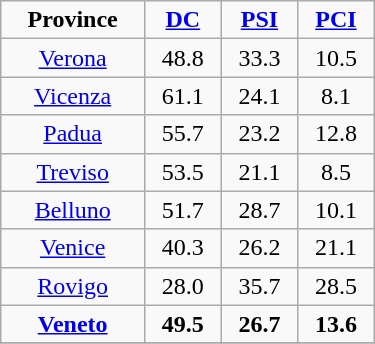<table class="wikitable" style="text-align:center; width:250px">
<tr>
<td style="width:100px"><strong>Province</strong></td>
<td style="width:50px"><strong><a href='#'>DC</a></strong></td>
<td style="width:50px"><strong><a href='#'>PSI</a></strong></td>
<td style="width:50px"><strong><a href='#'>PCI</a></strong></td>
</tr>
<tr>
<td><a href='#'>Verona</a></td>
<td>48.8</td>
<td>33.3</td>
<td>10.5</td>
</tr>
<tr>
<td><a href='#'>Vicenza</a></td>
<td>61.1</td>
<td>24.1</td>
<td>8.1</td>
</tr>
<tr>
<td><a href='#'>Padua</a></td>
<td>55.7</td>
<td>23.2</td>
<td>12.8</td>
</tr>
<tr>
<td><a href='#'>Treviso</a></td>
<td>53.5</td>
<td>21.1</td>
<td>8.5</td>
</tr>
<tr>
<td><a href='#'>Belluno</a></td>
<td>51.7</td>
<td>28.7</td>
<td>10.1</td>
</tr>
<tr>
<td><a href='#'>Venice</a></td>
<td>40.3</td>
<td>26.2</td>
<td>21.1</td>
</tr>
<tr>
<td><a href='#'>Rovigo</a></td>
<td>28.0</td>
<td>35.7</td>
<td>28.5</td>
</tr>
<tr>
<td><strong><a href='#'>Veneto</a></strong></td>
<td><strong>49.5</strong></td>
<td><strong>26.7</strong></td>
<td><strong>13.6</strong></td>
</tr>
<tr>
</tr>
</table>
